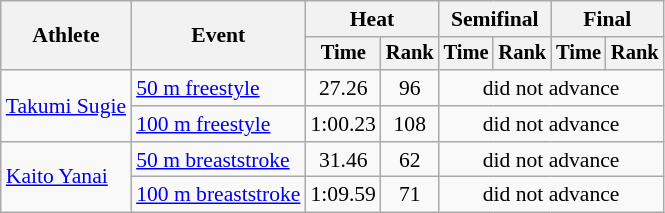<table class=wikitable style="font-size:90%">
<tr>
<th rowspan="2">Athlete</th>
<th rowspan="2">Event</th>
<th colspan="2">Heat</th>
<th colspan="2">Semifinal</th>
<th colspan="2">Final</th>
</tr>
<tr style="font-size:95%">
<th>Time</th>
<th>Rank</th>
<th>Time</th>
<th>Rank</th>
<th>Time</th>
<th>Rank</th>
</tr>
<tr align=center>
<td align=left rowspan=2><a href='#'>Takumi Sugie</a></td>
<td align=left><a href='#'>50 m freestyle</a></td>
<td>27.26</td>
<td>96</td>
<td colspan=4>did not advance</td>
</tr>
<tr align=center>
<td align=left><a href='#'>100 m freestyle</a></td>
<td>1:00.23</td>
<td>108</td>
<td colspan=4>did not advance</td>
</tr>
<tr align=center>
<td align=left rowspan=2><a href='#'>Kaito Yanai</a></td>
<td align=left><a href='#'>50 m breaststroke</a></td>
<td>31.46</td>
<td>62</td>
<td colspan=4>did not advance</td>
</tr>
<tr align=center>
<td align=left><a href='#'>100 m breaststroke</a></td>
<td>1:09.59</td>
<td>71</td>
<td colspan=4>did not advance</td>
</tr>
</table>
